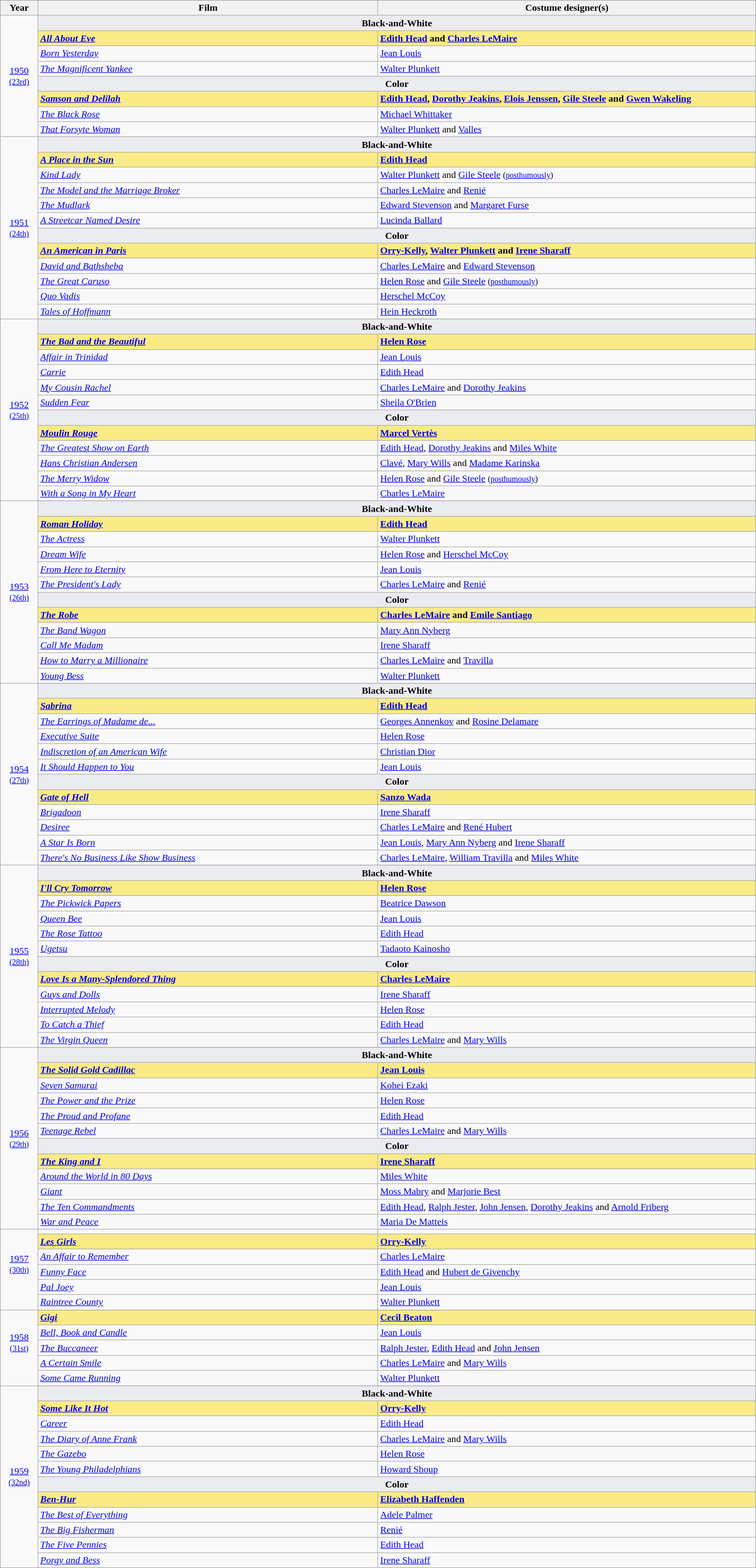<table class="wikitable" style="width:100%">
<tr bgcolor="#bebebe">
<th width="5%">Year</th>
<th width="45%">Film</th>
<th width="50%">Costume designer(s)</th>
</tr>
<tr>
<td rowspan="8" style="text-align:center"><a href='#'>1950</a><br><small><a href='#'>(23rd)</a></small> <br></td>
<td colspan="2" style="text-align:center; background:#EBECF0"><strong>Black-and-White</strong></td>
</tr>
<tr style="background:#FAEB86">
<td><strong><em><a href='#'>All About Eve</a></em></strong></td>
<td><strong><a href='#'>Edith Head</a> and <a href='#'>Charles LeMaire</a></strong></td>
</tr>
<tr>
<td><em><a href='#'>Born Yesterday</a></em></td>
<td><a href='#'>Jean Louis</a></td>
</tr>
<tr>
<td><em><a href='#'>The Magnificent Yankee</a></em></td>
<td><a href='#'>Walter Plunkett</a></td>
</tr>
<tr>
<td colspan=2 style="text-align:center; background:#EBECF0"><strong>Color</strong></td>
</tr>
<tr style="background:#FAEB86">
<td><strong><em><a href='#'>Samson and Delilah</a></em></strong></td>
<td><strong><a href='#'>Edith Head</a>, <a href='#'>Dorothy Jeakins</a>, <a href='#'>Elois Jenssen</a>, <a href='#'>Gile Steele</a> and <a href='#'>Gwen Wakeling</a></strong></td>
</tr>
<tr>
<td><em><a href='#'>The Black Rose</a></em></td>
<td><a href='#'>Michael Whittaker</a></td>
</tr>
<tr>
<td><em><a href='#'>That Forsyte Woman</a></em></td>
<td><a href='#'>Walter Plunkett</a> and <a href='#'>Valles</a></td>
</tr>
<tr>
<td rowspan="13" style="text-align:center"><a href='#'>1951</a><br><small><a href='#'>(24th)</a></small> <br></td>
</tr>
<tr>
<td colspan=2 style="text-align:center; background:#EBECF0"><strong>Black-and-White</strong></td>
</tr>
<tr style="background:#FAEB86">
<td><strong><em><a href='#'>A Place in the Sun</a></em></strong></td>
<td><strong><a href='#'>Edith Head</a></strong></td>
</tr>
<tr>
<td><em><a href='#'>Kind Lady</a></em></td>
<td><a href='#'>Walter Plunkett</a> and <a href='#'>Gile Steele</a> <small>(<a href='#'>posthumously</a>)</small></td>
</tr>
<tr>
<td><em><a href='#'>The Model and the Marriage Broker</a></em></td>
<td><a href='#'>Charles LeMaire</a> and <a href='#'>Renié</a></td>
</tr>
<tr>
<td><em><a href='#'>The Mudlark</a></em></td>
<td><a href='#'>Edward Stevenson</a> and <a href='#'>Margaret Furse</a></td>
</tr>
<tr>
<td><em><a href='#'>A Streetcar Named Desire</a></em></td>
<td><a href='#'>Lucinda Ballard</a></td>
</tr>
<tr>
<td colspan=2 style="text-align:center; background:#EBECF0"><strong>Color</strong></td>
</tr>
<tr style="background:#FAEB86">
<td><strong><em><a href='#'>An American in Paris</a></em></strong></td>
<td><strong><a href='#'>Orry-Kelly</a>, <a href='#'>Walter Plunkett</a> and <a href='#'>Irene Sharaff</a></strong></td>
</tr>
<tr>
<td><em><a href='#'>David and Bathsheba</a></em></td>
<td><a href='#'>Charles LeMaire</a> and <a href='#'>Edward Stevenson</a></td>
</tr>
<tr>
<td><em><a href='#'>The Great Caruso</a></em></td>
<td><a href='#'>Helen Rose</a> and <a href='#'>Gile Steele</a> <small>(<a href='#'>posthumously</a>)</small></td>
</tr>
<tr>
<td><em><a href='#'>Quo Vadis</a></em></td>
<td><a href='#'>Herschel McCoy</a></td>
</tr>
<tr>
<td><em><a href='#'>Tales of Hoffmann</a></em></td>
<td><a href='#'>Hein Heckroth</a></td>
</tr>
<tr>
<td rowspan="13" style="text-align:center"><a href='#'>1952</a><br><small><a href='#'>(25th)</a></small> <br></td>
</tr>
<tr>
<td colspan=2 style="text-align:center; background:#EBECF0"><strong>Black-and-White</strong></td>
</tr>
<tr style="background:#FAEB86">
<td><strong><em><a href='#'>The Bad and the Beautiful</a></em></strong></td>
<td><strong><a href='#'>Helen Rose</a></strong></td>
</tr>
<tr>
<td><em><a href='#'>Affair in Trinidad</a></em></td>
<td><a href='#'>Jean Louis</a></td>
</tr>
<tr>
<td><em><a href='#'>Carrie</a></em></td>
<td><a href='#'>Edith Head</a></td>
</tr>
<tr>
<td><em><a href='#'>My Cousin Rachel</a></em></td>
<td><a href='#'>Charles LeMaire</a> and <a href='#'>Dorothy Jeakins</a></td>
</tr>
<tr>
<td><em><a href='#'>Sudden Fear</a></em></td>
<td><a href='#'>Sheila O'Brien</a></td>
</tr>
<tr>
<td colspan=2 style="text-align:center; background:#EBECF0"><strong>Color</strong></td>
</tr>
<tr style="background:#FAEB86">
<td><strong><em><a href='#'>Moulin Rouge</a></em></strong></td>
<td><strong><a href='#'>Marcel Vertès</a></strong></td>
</tr>
<tr>
<td><em><a href='#'>The Greatest Show on Earth</a></em></td>
<td><a href='#'>Edith Head</a>, <a href='#'>Dorothy Jeakins</a> and <a href='#'>Miles White</a></td>
</tr>
<tr>
<td><em><a href='#'>Hans Christian Andersen</a></em></td>
<td><a href='#'>Clavé</a>, <a href='#'>Mary Wills</a> and <a href='#'>Madame Karinska</a></td>
</tr>
<tr>
<td><em><a href='#'>The Merry Widow</a></em></td>
<td><a href='#'>Helen Rose</a> and <a href='#'>Gile Steele</a> <small>(<a href='#'>posthumously</a>)</small></td>
</tr>
<tr>
<td><em><a href='#'>With a Song in My Heart</a></em></td>
<td><a href='#'>Charles LeMaire</a></td>
</tr>
<tr>
<td rowspan="13" style="text-align:center"><a href='#'>1953</a><br><small><a href='#'>(26th)</a></small> <br></td>
</tr>
<tr>
<td colspan=2 style="text-align:center; background:#EBECF0"><strong>Black-and-White</strong></td>
</tr>
<tr style="background:#FAEB86">
<td><strong><em><a href='#'>Roman Holiday</a></em></strong></td>
<td><strong><a href='#'>Edith Head</a></strong></td>
</tr>
<tr>
<td><em><a href='#'>The Actress</a></em></td>
<td><a href='#'>Walter Plunkett</a></td>
</tr>
<tr>
<td><em><a href='#'>Dream Wife</a></em></td>
<td><a href='#'>Helen Rose</a> and <a href='#'>Herschel McCoy</a></td>
</tr>
<tr>
<td><em><a href='#'>From Here to Eternity</a></em></td>
<td><a href='#'>Jean Louis</a></td>
</tr>
<tr>
<td><em><a href='#'>The President's Lady</a></em></td>
<td><a href='#'>Charles LeMaire</a> and <a href='#'>Renié</a></td>
</tr>
<tr>
<td colspan=2 style="text-align:center; background:#EBECF0"><strong>Color</strong></td>
</tr>
<tr style="background:#FAEB86">
<td><strong><em><a href='#'>The Robe</a></em></strong></td>
<td><strong><a href='#'>Charles LeMaire</a> and <a href='#'>Emile Santiago</a></strong></td>
</tr>
<tr>
<td><em><a href='#'>The Band Wagon</a></em></td>
<td><a href='#'>Mary Ann Nyberg</a></td>
</tr>
<tr>
<td><em><a href='#'>Call Me Madam</a></em></td>
<td><a href='#'>Irene Sharaff</a></td>
</tr>
<tr>
<td><em><a href='#'>How to Marry a Millionaire</a></em></td>
<td><a href='#'>Charles LeMaire</a> and <a href='#'>Travilla</a></td>
</tr>
<tr>
<td><em><a href='#'>Young Bess</a></em></td>
<td><a href='#'>Walter Plunkett</a></td>
</tr>
<tr>
<td rowspan="13" style="text-align:center"><a href='#'>1954</a><br><small><a href='#'>(27th)</a></small> <br></td>
</tr>
<tr>
<td colspan=2 style="text-align:center; background:#EBECF0"><strong>Black-and-White</strong></td>
</tr>
<tr style="background:#FAEB86">
<td><strong><em><a href='#'>Sabrina</a></em></strong></td>
<td><strong><a href='#'>Edith Head</a></strong></td>
</tr>
<tr>
<td><em><a href='#'>The Earrings of Madame de...</a></em></td>
<td><a href='#'>Georges Annenkov</a> and <a href='#'>Rosine Delamare</a></td>
</tr>
<tr>
<td><em><a href='#'>Executive Suite</a></em></td>
<td><a href='#'>Helen Rose</a></td>
</tr>
<tr>
<td><em><a href='#'>Indiscretion of an American Wife</a></em></td>
<td><a href='#'>Christian Dior</a></td>
</tr>
<tr>
<td><em><a href='#'>It Should Happen to You</a></em></td>
<td><a href='#'>Jean Louis</a></td>
</tr>
<tr>
<td colspan=2 style="text-align:center; background:#EBECF0"><strong>Color</strong></td>
</tr>
<tr style="background:#FAEB86">
<td><strong><em><a href='#'>Gate of Hell</a></em></strong></td>
<td><strong><a href='#'>Sanzo Wada</a></strong></td>
</tr>
<tr>
<td><em><a href='#'>Brigadoon</a></em></td>
<td><a href='#'>Irene Sharaff</a></td>
</tr>
<tr>
<td><em><a href='#'>Desiree</a></em></td>
<td><a href='#'>Charles LeMaire</a> and <a href='#'>René Hubert</a></td>
</tr>
<tr>
<td><em><a href='#'>A Star Is Born</a></em></td>
<td><a href='#'>Jean Louis</a>, <a href='#'>Mary Ann Nyberg</a> and <a href='#'>Irene Sharaff</a></td>
</tr>
<tr>
<td><em><a href='#'>There's No Business Like Show Business</a></em></td>
<td><a href='#'>Charles LeMaire</a>, <a href='#'>William Travilla</a> and <a href='#'>Miles White</a></td>
</tr>
<tr>
<td rowspan="13" style="text-align:center"><a href='#'>1955</a><br><small><a href='#'>(28th)</a></small> <br></td>
</tr>
<tr>
<td colspan=2 style="text-align:center; background:#EBECF0"><strong>Black-and-White</strong></td>
</tr>
<tr style="background:#FAEB86">
<td><strong><em><a href='#'>I'll Cry Tomorrow</a></em></strong></td>
<td><strong><a href='#'>Helen Rose</a></strong></td>
</tr>
<tr>
<td><em><a href='#'>The Pickwick Papers</a></em></td>
<td><a href='#'>Beatrice Dawson</a></td>
</tr>
<tr>
<td><em><a href='#'>Queen Bee</a></em></td>
<td><a href='#'>Jean Louis</a></td>
</tr>
<tr>
<td><em><a href='#'>The Rose Tattoo</a></em></td>
<td><a href='#'>Edith Head</a></td>
</tr>
<tr>
<td><em><a href='#'>Ugetsu</a></em></td>
<td><a href='#'>Tadaoto Kainosho</a></td>
</tr>
<tr>
<td colspan=2 style="text-align:center; background:#EBECF0"><strong>Color</strong></td>
</tr>
<tr style="background:#FAEB86">
<td><strong><em><a href='#'>Love Is a Many-Splendored Thing</a></em></strong></td>
<td><strong><a href='#'>Charles LeMaire</a></strong></td>
</tr>
<tr>
<td><em><a href='#'>Guys and Dolls</a></em></td>
<td><a href='#'>Irene Sharaff</a></td>
</tr>
<tr>
<td><em><a href='#'>Interrupted Melody</a></em></td>
<td><a href='#'>Helen Rose</a></td>
</tr>
<tr>
<td><em><a href='#'>To Catch a Thief</a></em></td>
<td><a href='#'>Edith Head</a></td>
</tr>
<tr>
<td><em><a href='#'>The Virgin Queen</a></em></td>
<td><a href='#'>Charles LeMaire</a> and <a href='#'>Mary Wills</a></td>
</tr>
<tr>
<td rowspan="13" style="text-align:center"><a href='#'>1956</a><br><small><a href='#'>(29th)</a></small> <br></td>
</tr>
<tr>
<td colspan=2 style="text-align:center; background:#EBECF0"><strong>Black-and-White</strong></td>
</tr>
<tr style="background:#FAEB86">
<td><strong><em><a href='#'>The Solid Gold Cadillac</a></em></strong></td>
<td><strong><a href='#'>Jean Louis</a></strong></td>
</tr>
<tr>
<td><em><a href='#'>Seven Samurai</a></em></td>
<td><a href='#'>Kohei Ezaki</a></td>
</tr>
<tr>
<td><em><a href='#'>The Power and the Prize</a></em></td>
<td><a href='#'>Helen Rose</a></td>
</tr>
<tr>
<td><em><a href='#'>The Proud and Profane</a></em></td>
<td><a href='#'>Edith Head</a></td>
</tr>
<tr>
<td><em><a href='#'>Teenage Rebel</a></em></td>
<td><a href='#'>Charles LeMaire</a> and <a href='#'>Mary Wills</a></td>
</tr>
<tr>
<td colspan=2 style="text-align:center; background:#EBECF0"><strong>Color</strong></td>
</tr>
<tr style="background:#FAEB86">
<td><strong><em><a href='#'>The King and I</a></em></strong></td>
<td><strong><a href='#'>Irene Sharaff</a></strong></td>
</tr>
<tr>
<td><em><a href='#'>Around the World in 80 Days</a></em></td>
<td><a href='#'>Miles White</a></td>
</tr>
<tr>
<td><em><a href='#'>Giant</a></em></td>
<td><a href='#'>Moss Mabry</a> and <a href='#'>Marjorie Best</a></td>
</tr>
<tr>
<td><em><a href='#'>The Ten Commandments</a></em></td>
<td><a href='#'>Edith Head</a>, <a href='#'>Ralph Jester</a>, <a href='#'>John Jensen</a>, <a href='#'>Dorothy Jeakins</a> and <a href='#'>Arnold Friberg</a></td>
</tr>
<tr>
<td><em><a href='#'>War and Peace</a></em></td>
<td><a href='#'>Maria De Matteis</a></td>
</tr>
<tr>
<td rowspan="6" style="text-align:center"><a href='#'>1957</a><br><small><a href='#'>(30th)</a></small> <br> <br></td>
<td></td>
</tr>
<tr style="background:#FAEB86">
<td><strong><em><a href='#'>Les Girls</a></em></strong></td>
<td><strong><a href='#'>Orry-Kelly</a></strong></td>
</tr>
<tr>
<td><em><a href='#'>An Affair to Remember</a></em></td>
<td><a href='#'>Charles LeMaire</a></td>
</tr>
<tr>
<td><em><a href='#'>Funny Face</a></em></td>
<td><a href='#'>Edith Head</a> and <a href='#'>Hubert de Givenchy</a></td>
</tr>
<tr>
<td><em><a href='#'>Pal Joey</a></em></td>
<td><a href='#'>Jean Louis</a></td>
</tr>
<tr>
<td><em><a href='#'>Raintree County</a></em></td>
<td><a href='#'>Walter Plunkett</a></td>
</tr>
<tr>
<td rowspan="6" style="text-align:center"><a href='#'>1958</a><br><small><a href='#'>(31st)</a></small> <br> <br></td>
</tr>
<tr style="background:#FAEB86">
<td><strong><em><a href='#'>Gigi</a></em></strong></td>
<td><strong><a href='#'>Cecil Beaton</a></strong></td>
</tr>
<tr>
<td><em><a href='#'>Bell, Book and Candle</a></em></td>
<td><a href='#'>Jean Louis</a></td>
</tr>
<tr>
<td><em><a href='#'>The Buccaneer</a></em></td>
<td><a href='#'>Ralph Jester</a>, <a href='#'>Edith Head</a> and <a href='#'>John Jensen</a></td>
</tr>
<tr>
<td><em><a href='#'>A Certain Smile</a></em></td>
<td><a href='#'>Charles LeMaire</a> and <a href='#'>Mary Wills</a></td>
</tr>
<tr>
<td><em><a href='#'>Some Came Running</a></em></td>
<td><a href='#'>Walter Plunkett</a></td>
</tr>
<tr>
<td rowspan="13" style="text-align:center"><a href='#'>1959</a><br><small><a href='#'>(32nd)</a></small> <br></td>
</tr>
<tr>
<td colspan=2 style="text-align:center; background:#EBECF0"><strong>Black-and-White</strong></td>
</tr>
<tr style="background:#FAEB86">
<td><strong><em><a href='#'>Some Like It Hot</a></em></strong></td>
<td><strong><a href='#'>Orry-Kelly</a></strong></td>
</tr>
<tr>
<td><em><a href='#'>Career</a></em></td>
<td><a href='#'>Edith Head</a></td>
</tr>
<tr>
<td><em><a href='#'>The Diary of Anne Frank</a></em></td>
<td><a href='#'>Charles LeMaire</a> and <a href='#'>Mary Wills</a></td>
</tr>
<tr>
<td><em><a href='#'>The Gazebo</a></em></td>
<td><a href='#'>Helen Rose</a></td>
</tr>
<tr>
<td><em><a href='#'>The Young Philadelphians</a></em></td>
<td><a href='#'>Howard Shoup</a></td>
</tr>
<tr>
<td colspan=2 style="text-align:center; background:#EBECF0"><strong>Color</strong></td>
</tr>
<tr style="background:#FAEB86">
<td><strong><em><a href='#'>Ben-Hur</a></em></strong></td>
<td><strong><a href='#'>Elizabeth Haffenden</a></strong></td>
</tr>
<tr>
<td><em><a href='#'>The Best of Everything</a></em></td>
<td><a href='#'>Adele Palmer</a></td>
</tr>
<tr>
<td><em><a href='#'>The Big Fisherman</a></em></td>
<td><a href='#'>Renié</a></td>
</tr>
<tr>
<td><em><a href='#'>The Five Pennies</a></em></td>
<td><a href='#'>Edith Head</a></td>
</tr>
<tr>
<td><em><a href='#'>Porgy and Bess</a></em></td>
<td><a href='#'>Irene Sharaff</a></td>
</tr>
</table>
